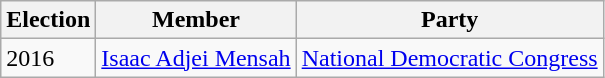<table class="wikitable">
<tr>
<th>Election</th>
<th>Member</th>
<th>Party</th>
</tr>
<tr>
<td>2016</td>
<td><a href='#'>Isaac Adjei Mensah</a></td>
<td><a href='#'>National Democratic Congress</a></td>
</tr>
</table>
